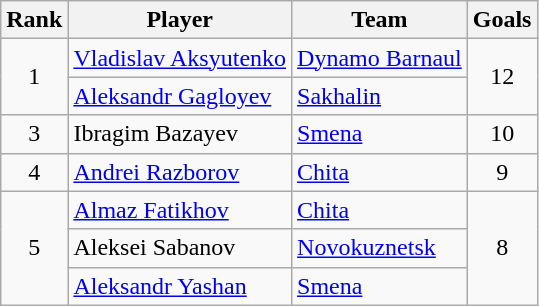<table class="wikitable">
<tr>
<th>Rank</th>
<th>Player</th>
<th>Team</th>
<th>Goals</th>
</tr>
<tr>
<td style="text-align:center;" rowspan="2">1</td>
<td> <a href='#'>Vladislav Aksyutenko</a></td>
<td><a href='#'>Dynamo Barnaul</a></td>
<td style="text-align:center;" rowspan="2">12</td>
</tr>
<tr>
<td> <a href='#'>Aleksandr Gagloyev</a></td>
<td><a href='#'>Sakhalin</a></td>
</tr>
<tr>
<td style="text-align:center;" rowspan="1">3</td>
<td> Ibragim Bazayev</td>
<td><a href='#'>Smena</a></td>
<td style="text-align:center;" rowspan="1">10</td>
</tr>
<tr>
<td style="text-align:center;" rowspan="1">4</td>
<td> <a href='#'>Andrei Razborov</a></td>
<td><a href='#'>Chita</a></td>
<td style="text-align:center;" rowspan="1">9</td>
</tr>
<tr>
<td style="text-align:center;" rowspan="3">5</td>
<td> <a href='#'>Almaz Fatikhov</a></td>
<td><a href='#'>Chita</a></td>
<td style="text-align:center;" rowspan="3">8</td>
</tr>
<tr>
<td> Aleksei Sabanov</td>
<td><a href='#'>Novokuznetsk</a></td>
</tr>
<tr>
<td> <a href='#'>Aleksandr Yashan</a></td>
<td><a href='#'>Smena</a></td>
</tr>
</table>
